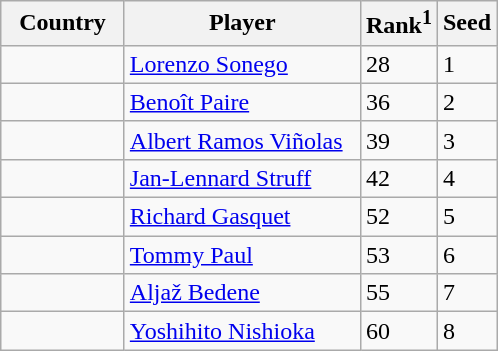<table class=wikitable>
<tr>
<th width="75">Country</th>
<th width="150">Player</th>
<th>Rank<sup>1</sup></th>
<th>Seed</th>
</tr>
<tr>
<td></td>
<td><a href='#'>Lorenzo Sonego</a></td>
<td>28</td>
<td>1</td>
</tr>
<tr>
<td></td>
<td><a href='#'>Benoît Paire</a></td>
<td>36</td>
<td>2</td>
</tr>
<tr>
<td></td>
<td><a href='#'>Albert Ramos Viñolas</a></td>
<td>39</td>
<td>3</td>
</tr>
<tr>
<td></td>
<td><a href='#'>Jan-Lennard Struff</a></td>
<td>42</td>
<td>4</td>
</tr>
<tr>
<td></td>
<td><a href='#'>Richard Gasquet</a></td>
<td>52</td>
<td>5</td>
</tr>
<tr>
<td></td>
<td><a href='#'>Tommy Paul</a></td>
<td>53</td>
<td>6</td>
</tr>
<tr>
<td></td>
<td><a href='#'>Aljaž Bedene</a></td>
<td>55</td>
<td>7</td>
</tr>
<tr>
<td></td>
<td><a href='#'>Yoshihito Nishioka</a></td>
<td>60</td>
<td>8</td>
</tr>
</table>
